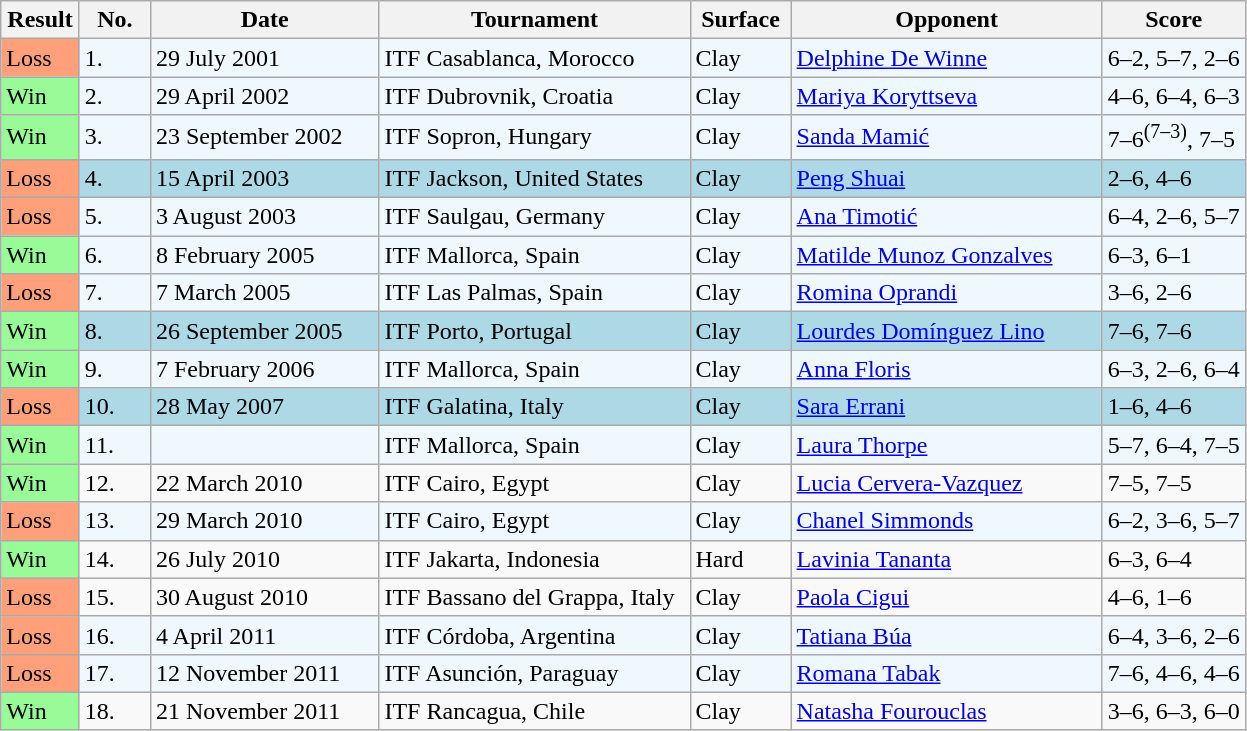<table class="wikitable">
<tr>
<th width=45>Result</th>
<th width=40>No.</th>
<th width=145>Date</th>
<th width=200>Tournament</th>
<th width=60>Surface</th>
<th width=200>Opponent</th>
<th>Score</th>
</tr>
<tr bgcolor="#f0f8ff">
<td style="background:#ffa07a;">Loss</td>
<td>1.</td>
<td>29 July 2001</td>
<td>ITF Casablanca, Morocco</td>
<td>Clay</td>
<td> <a href='#'>Delphine De Winne</a></td>
<td>6–2, 5–7, 2–6</td>
</tr>
<tr bgcolor="#f0f8ff">
<td style="background:#98fb98;">Win</td>
<td>2.</td>
<td>29 April 2002</td>
<td>ITF Dubrovnik, Croatia</td>
<td>Clay</td>
<td> <a href='#'>Mariya Koryttseva</a></td>
<td>4–6, 6–4, 6–3</td>
</tr>
<tr bgcolor="#f0f8ff">
<td style="background:#98fb98;">Win</td>
<td>3.</td>
<td>23 September 2002</td>
<td>ITF Sopron, Hungary</td>
<td>Clay</td>
<td> <a href='#'>Sanda Mamić</a></td>
<td>7–6<sup>(7–3)</sup>, 7–5</td>
</tr>
<tr style="background:lightblue;">
<td style="background:#ffa07a;">Loss</td>
<td>4.</td>
<td>15 April 2003</td>
<td>ITF Jackson, United States</td>
<td>Clay</td>
<td> <a href='#'>Peng Shuai</a></td>
<td>2–6, 4–6</td>
</tr>
<tr bgcolor="#f0f8ff">
<td style="background:#ffa07a;">Loss</td>
<td>5.</td>
<td>3 August 2003</td>
<td>ITF Saulgau, Germany</td>
<td>Clay</td>
<td> <a href='#'>Ana Timotić</a></td>
<td>6–4, 2–6, 5–7</td>
</tr>
<tr bgcolor="#f0f8ff">
<td style="background:#98fb98;">Win</td>
<td>6.</td>
<td>8 February 2005</td>
<td>ITF Mallorca, Spain</td>
<td>Clay</td>
<td> <a href='#'>Matilde Munoz Gonzalves</a></td>
<td>6–3, 6–1</td>
</tr>
<tr bgcolor="#f0f8ff">
<td style="background:#ffa07a;">Loss</td>
<td>7.</td>
<td>7 March 2005</td>
<td>ITF Las Palmas, Spain</td>
<td>Clay</td>
<td> <a href='#'>Romina Oprandi</a></td>
<td>3–6, 2–6</td>
</tr>
<tr style="background:lightblue;">
<td style="background:#98fb98;">Win</td>
<td>8.</td>
<td>26 September 2005</td>
<td>ITF Porto, Portugal</td>
<td>Clay</td>
<td> <a href='#'>Lourdes Domínguez Lino</a></td>
<td>7–6, 7–6</td>
</tr>
<tr bgcolor="#f0f8ff">
<td style="background:#98fb98;">Win</td>
<td>9.</td>
<td>7 February 2006</td>
<td>ITF Mallorca, Spain</td>
<td>Clay</td>
<td> <a href='#'>Anna Floris</a></td>
<td>6–3, 2–6, 6–4</td>
</tr>
<tr style="background:lightblue;">
<td style="background:#ffa07a;">Loss</td>
<td>10.</td>
<td>28 May 2007</td>
<td>ITF Galatina, Italy</td>
<td>Clay</td>
<td> <a href='#'>Sara Errani</a></td>
<td>1–6, 4–6</td>
</tr>
<tr style="background:#f0f8ff;">
<td style="background:#98fb98;">Win</td>
<td>11.</td>
<td></td>
<td>ITF Mallorca, Spain</td>
<td>Clay</td>
<td> <a href='#'>Laura Thorpe</a></td>
<td>5–7, 6–4, 7–5</td>
</tr>
<tr>
<td style="background:#98fb98;">Win</td>
<td>12.</td>
<td>22 March 2010</td>
<td>ITF Cairo, Egypt</td>
<td>Clay</td>
<td> <a href='#'>Lucia Cervera-Vazquez</a></td>
<td>7–5, 7–5</td>
</tr>
<tr style="background:#f0f8ff;">
<td style="background:#ffa07a;">Loss</td>
<td>13.</td>
<td>29 March 2010</td>
<td>ITF Cairo, Egypt</td>
<td>Clay</td>
<td> <a href='#'>Chanel Simmonds</a></td>
<td>6–2, 3–6, 5–7</td>
</tr>
<tr>
<td style="background:#98fb98;">Win</td>
<td>14.</td>
<td>26 July 2010</td>
<td>ITF Jakarta, Indonesia</td>
<td>Hard</td>
<td> <a href='#'>Lavinia Tananta</a></td>
<td>6–3, 6–4</td>
</tr>
<tr>
<td style="background:#ffa07a;">Loss</td>
<td>15.</td>
<td>30 August 2010</td>
<td>ITF Bassano del Grappa, Italy</td>
<td>Clay</td>
<td> <a href='#'>Paola Cigui</a></td>
<td>4–6, 1–6</td>
</tr>
<tr style="background:#f0f8ff;">
<td style="background:#ffa07a;">Loss</td>
<td>16.</td>
<td>4 April 2011</td>
<td>ITF Córdoba, Argentina</td>
<td>Clay</td>
<td> <a href='#'>Tatiana Búa</a></td>
<td>6–4, 3–6, 2–6</td>
</tr>
<tr bgcolor="#f0f8ff">
<td style="background:#ffa07a;">Loss</td>
<td>17.</td>
<td>12 November 2011</td>
<td>ITF Asunción, Paraguay</td>
<td>Clay</td>
<td> <a href='#'>Romana Tabak</a></td>
<td>7–6, 4–6, 4–6</td>
</tr>
<tr>
<td style="background:#98fb98;">Win</td>
<td>18.</td>
<td>21 November 2011</td>
<td>ITF Rancagua, Chile</td>
<td>Clay</td>
<td> <a href='#'>Natasha Fourouclas</a></td>
<td>3–6, 6–3, 6–0</td>
</tr>
</table>
